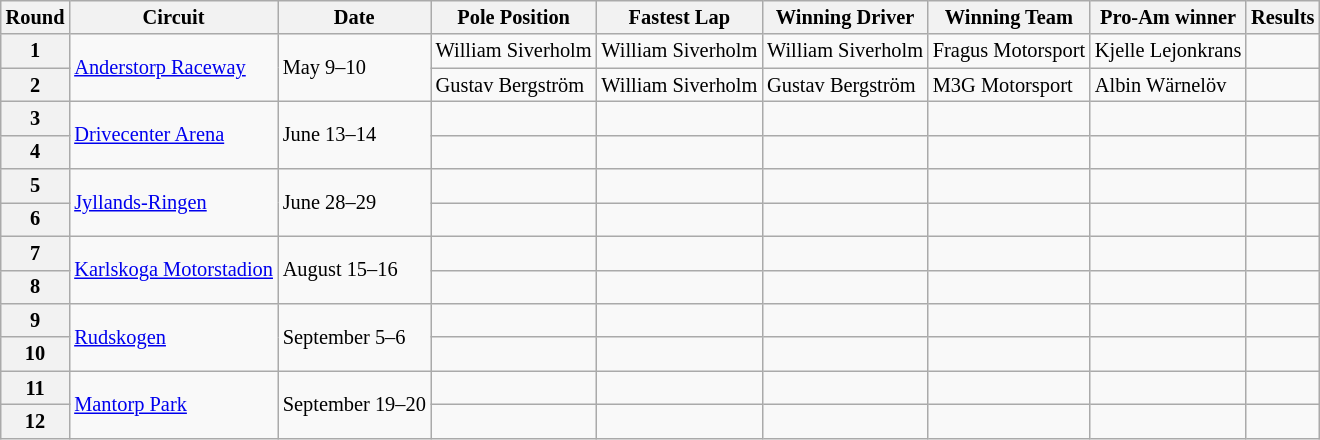<table class="wikitable" style="font-size: 85%">
<tr>
<th>Round</th>
<th>Circuit</th>
<th>Date</th>
<th>Pole Position</th>
<th>Fastest Lap</th>
<th>Winning Driver</th>
<th>Winning Team</th>
<th>Pro-Am winner</th>
<th>Results</th>
</tr>
<tr>
<th>1</th>
<td rowspan="2"> <a href='#'>Anderstorp Raceway</a></td>
<td rowspan="2" nowrap>May 9–10</td>
<td> William Siverholm</td>
<td> William Siverholm</td>
<td> William Siverholm</td>
<td> Fragus Motorsport</td>
<td> Kjelle Lejonkrans</td>
<td></td>
</tr>
<tr>
<th>2</th>
<td> Gustav Bergström</td>
<td> William Siverholm</td>
<td> Gustav Bergström</td>
<td> M3G Motorsport</td>
<td> Albin Wärnelöv</td>
<td></td>
</tr>
<tr>
<th>3</th>
<td rowspan="2"> <a href='#'>Drivecenter Arena</a></td>
<td rowspan="2" nowrap>June 13–14</td>
<td></td>
<td></td>
<td></td>
<td nowrap=""></td>
<td></td>
<td></td>
</tr>
<tr>
<th>4</th>
<td></td>
<td></td>
<td></td>
<td nowrap=""></td>
<td></td>
<td></td>
</tr>
<tr>
<th>5</th>
<td rowspan="2"> <a href='#'>Jyllands-Ringen</a></td>
<td rowspan="2" nowrap>June 28–29</td>
<td></td>
<td></td>
<td></td>
<td></td>
<td></td>
<td></td>
</tr>
<tr>
<th>6</th>
<td></td>
<td></td>
<td></td>
<td></td>
<td></td>
<td></td>
</tr>
<tr>
<th>7</th>
<td rowspan="2"> <a href='#'>Karlskoga Motorstadion</a></td>
<td rowspan="2" nowrap>August 15–16</td>
<td></td>
<td></td>
<td></td>
<td></td>
<td></td>
<td></td>
</tr>
<tr>
<th>8</th>
<td></td>
<td></td>
<td></td>
<td></td>
<td></td>
<td></td>
</tr>
<tr>
<th>9</th>
<td rowspan="2"> <a href='#'>Rudskogen</a></td>
<td rowspan="2" nowrap>September 5–6</td>
<td></td>
<td></td>
<td></td>
<td></td>
<td></td>
<td></td>
</tr>
<tr>
<th>10</th>
<td></td>
<td></td>
<td></td>
<td></td>
<td></td>
<td></td>
</tr>
<tr>
<th>11</th>
<td rowspan="2"> <a href='#'>Mantorp Park</a></td>
<td rowspan="2" nowrap>September 19–20</td>
<td></td>
<td></td>
<td></td>
<td></td>
<td></td>
<td></td>
</tr>
<tr>
<th>12</th>
<td></td>
<td></td>
<td></td>
<td></td>
<td></td>
<td></td>
</tr>
</table>
